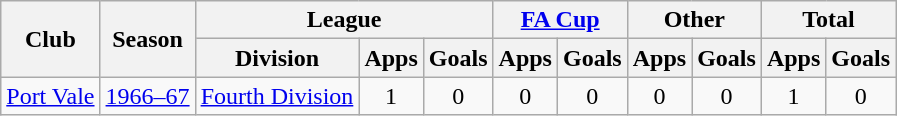<table class="wikitable" style="text-align:center">
<tr>
<th rowspan="2">Club</th>
<th rowspan="2">Season</th>
<th colspan="3">League</th>
<th colspan="2"><a href='#'>FA Cup</a></th>
<th colspan="2">Other</th>
<th colspan="2">Total</th>
</tr>
<tr>
<th>Division</th>
<th>Apps</th>
<th>Goals</th>
<th>Apps</th>
<th>Goals</th>
<th>Apps</th>
<th>Goals</th>
<th>Apps</th>
<th>Goals</th>
</tr>
<tr>
<td><a href='#'>Port Vale</a></td>
<td><a href='#'>1966–67</a></td>
<td><a href='#'>Fourth Division</a></td>
<td>1</td>
<td>0</td>
<td>0</td>
<td>0</td>
<td>0</td>
<td>0</td>
<td>1</td>
<td>0</td>
</tr>
</table>
